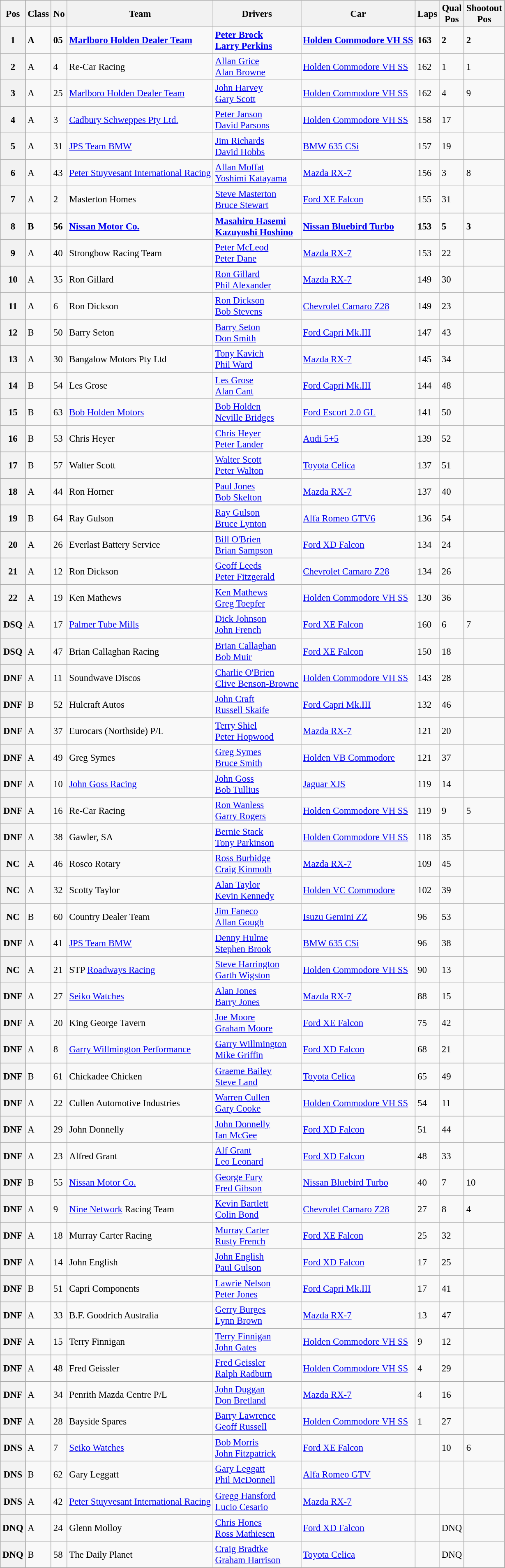<table class="wikitable sortable" style="font-size: 95%;">
<tr>
<th>Pos</th>
<th>Class</th>
<th>No</th>
<th>Team</th>
<th>Drivers</th>
<th>Car</th>
<th>Laps</th>
<th>Qual<br>Pos</th>
<th>Shootout<br>Pos</th>
</tr>
<tr style="font-weight:bold">
<th>1</th>
<td>A</td>
<td>05</td>
<td><a href='#'>Marlboro Holden Dealer Team</a></td>
<td> <a href='#'>Peter Brock</a><br> <a href='#'>Larry Perkins</a></td>
<td><a href='#'>Holden Commodore VH SS</a></td>
<td>163</td>
<td>2</td>
<td>2</td>
</tr>
<tr>
<th>2</th>
<td>A</td>
<td>4</td>
<td>Re-Car Racing</td>
<td> <a href='#'>Allan Grice</a><br> <a href='#'>Alan Browne</a></td>
<td><a href='#'>Holden Commodore VH SS</a></td>
<td>162</td>
<td>1</td>
<td>1</td>
</tr>
<tr>
<th>3</th>
<td>A</td>
<td>25</td>
<td><a href='#'>Marlboro Holden Dealer Team</a></td>
<td> <a href='#'>John Harvey</a><br> <a href='#'>Gary Scott</a></td>
<td><a href='#'>Holden Commodore VH SS</a></td>
<td>162</td>
<td>4</td>
<td>9</td>
</tr>
<tr>
<th>4</th>
<td>A</td>
<td>3</td>
<td><a href='#'>Cadbury Schweppes Pty Ltd.</a></td>
<td> <a href='#'>Peter Janson</a><br> <a href='#'>David Parsons</a></td>
<td><a href='#'>Holden Commodore VH SS</a></td>
<td>158</td>
<td>17</td>
<td></td>
</tr>
<tr>
<th>5</th>
<td>A</td>
<td>31</td>
<td><a href='#'>JPS Team BMW</a></td>
<td> <a href='#'>Jim Richards</a><br> <a href='#'>David Hobbs</a></td>
<td><a href='#'>BMW 635 CSi</a></td>
<td>157</td>
<td>19</td>
<td></td>
</tr>
<tr>
<th>6</th>
<td>A</td>
<td>43</td>
<td><a href='#'>Peter Stuyvesant International Racing</a></td>
<td> <a href='#'>Allan Moffat</a><br> <a href='#'>Yoshimi Katayama</a></td>
<td><a href='#'>Mazda RX-7</a></td>
<td>156</td>
<td>3</td>
<td>8</td>
</tr>
<tr>
<th>7</th>
<td>A</td>
<td>2</td>
<td>Masterton Homes</td>
<td> <a href='#'>Steve Masterton</a><br> <a href='#'>Bruce Stewart</a></td>
<td><a href='#'>Ford XE Falcon</a></td>
<td>155</td>
<td>31</td>
<td></td>
</tr>
<tr style="font-weight:bold">
<th>8</th>
<td>B</td>
<td>56</td>
<td><a href='#'>Nissan Motor Co.</a></td>
<td> <a href='#'>Masahiro Hasemi</a><br> <a href='#'>Kazuyoshi Hoshino</a></td>
<td><a href='#'>Nissan Bluebird Turbo</a></td>
<td>153</td>
<td>5</td>
<td>3</td>
</tr>
<tr>
<th>9</th>
<td>A</td>
<td>40</td>
<td>Strongbow Racing Team</td>
<td> <a href='#'>Peter McLeod</a><br> <a href='#'>Peter Dane</a></td>
<td><a href='#'>Mazda RX-7</a></td>
<td>153</td>
<td>22</td>
<td></td>
</tr>
<tr>
<th>10</th>
<td>A</td>
<td>35</td>
<td>Ron Gillard</td>
<td> <a href='#'>Ron Gillard</a><br> <a href='#'>Phil Alexander</a></td>
<td><a href='#'>Mazda RX-7</a></td>
<td>149</td>
<td>30</td>
<td></td>
</tr>
<tr>
<th>11</th>
<td>A</td>
<td>6</td>
<td>Ron Dickson</td>
<td> <a href='#'>Ron Dickson</a><br> <a href='#'>Bob Stevens</a></td>
<td><a href='#'>Chevrolet Camaro Z28</a></td>
<td>149</td>
<td>23</td>
<td></td>
</tr>
<tr>
<th>12</th>
<td>B</td>
<td>50</td>
<td>Barry Seton</td>
<td> <a href='#'>Barry Seton</a><br> <a href='#'>Don Smith</a></td>
<td><a href='#'>Ford Capri Mk.III</a></td>
<td>147</td>
<td>43</td>
<td></td>
</tr>
<tr>
<th>13</th>
<td>A</td>
<td>30</td>
<td>Bangalow Motors Pty Ltd</td>
<td> <a href='#'>Tony Kavich</a><br> <a href='#'>Phil Ward</a></td>
<td><a href='#'>Mazda RX-7</a></td>
<td>145</td>
<td>34</td>
<td></td>
</tr>
<tr>
<th>14</th>
<td>B</td>
<td>54</td>
<td>Les Grose</td>
<td> <a href='#'>Les Grose</a><br> <a href='#'>Alan Cant</a></td>
<td><a href='#'>Ford Capri Mk.III</a></td>
<td>144</td>
<td>48</td>
<td></td>
</tr>
<tr>
<th>15</th>
<td>B</td>
<td>63</td>
<td><a href='#'>Bob Holden Motors</a></td>
<td> <a href='#'>Bob Holden</a><br> <a href='#'>Neville Bridges</a></td>
<td><a href='#'>Ford Escort 2.0 GL</a></td>
<td>141</td>
<td>50</td>
<td></td>
</tr>
<tr>
<th>16</th>
<td>B</td>
<td>53</td>
<td>Chris Heyer</td>
<td> <a href='#'>Chris Heyer</a><br> <a href='#'>Peter Lander</a></td>
<td><a href='#'>Audi 5+5</a></td>
<td>139</td>
<td>52</td>
<td></td>
</tr>
<tr>
<th>17</th>
<td>B</td>
<td>57</td>
<td>Walter Scott</td>
<td> <a href='#'>Walter Scott</a><br> <a href='#'>Peter Walton</a></td>
<td><a href='#'>Toyota Celica</a></td>
<td>137</td>
<td>51</td>
<td></td>
</tr>
<tr>
<th>18</th>
<td>A</td>
<td>44</td>
<td>Ron Horner</td>
<td> <a href='#'>Paul Jones</a><br> <a href='#'>Bob Skelton</a></td>
<td><a href='#'>Mazda RX-7</a></td>
<td>137</td>
<td>40</td>
<td></td>
</tr>
<tr>
<th>19</th>
<td>B</td>
<td>64</td>
<td>Ray Gulson</td>
<td> <a href='#'>Ray Gulson</a><br> <a href='#'>Bruce Lynton</a></td>
<td><a href='#'>Alfa Romeo GTV6</a></td>
<td>136</td>
<td>54</td>
<td></td>
</tr>
<tr>
<th>20</th>
<td>A</td>
<td>26</td>
<td>Everlast Battery Service</td>
<td> <a href='#'>Bill O'Brien</a><br> <a href='#'>Brian Sampson</a></td>
<td><a href='#'>Ford XD Falcon</a></td>
<td>134</td>
<td>24</td>
<td></td>
</tr>
<tr>
<th>21</th>
<td>A</td>
<td>12</td>
<td>Ron Dickson</td>
<td> <a href='#'>Geoff Leeds</a><br> <a href='#'>Peter Fitzgerald</a></td>
<td><a href='#'>Chevrolet Camaro Z28</a></td>
<td>134</td>
<td>26</td>
<td></td>
</tr>
<tr>
<th>22</th>
<td>A</td>
<td>19</td>
<td>Ken Mathews</td>
<td> <a href='#'>Ken Mathews</a><br> <a href='#'>Greg Toepfer</a></td>
<td><a href='#'>Holden Commodore VH SS</a></td>
<td>130</td>
<td>36</td>
<td></td>
</tr>
<tr>
<th>DSQ</th>
<td>A</td>
<td>17</td>
<td><a href='#'>Palmer Tube Mills</a></td>
<td> <a href='#'>Dick Johnson</a><br> <a href='#'>John French</a></td>
<td><a href='#'>Ford XE Falcon</a></td>
<td>160</td>
<td>6</td>
<td>7</td>
</tr>
<tr>
<th>DSQ</th>
<td>A</td>
<td>47</td>
<td>Brian Callaghan Racing</td>
<td> <a href='#'>Brian Callaghan</a><br> <a href='#'>Bob Muir</a></td>
<td><a href='#'>Ford XE Falcon</a></td>
<td>150</td>
<td>18</td>
<td></td>
</tr>
<tr>
<th>DNF</th>
<td>A</td>
<td>11</td>
<td>Soundwave Discos</td>
<td> <a href='#'>Charlie O'Brien</a><br> <a href='#'>Clive Benson-Browne</a></td>
<td><a href='#'>Holden Commodore VH SS</a></td>
<td>143</td>
<td>28</td>
<td></td>
</tr>
<tr>
<th>DNF</th>
<td>B</td>
<td>52</td>
<td>Hulcraft Autos</td>
<td> <a href='#'>John Craft</a><br> <a href='#'>Russell Skaife</a></td>
<td><a href='#'>Ford Capri Mk.III</a></td>
<td>132</td>
<td>46</td>
<td></td>
</tr>
<tr>
<th>DNF</th>
<td>A</td>
<td>37</td>
<td>Eurocars (Northside) P/L</td>
<td> <a href='#'>Terry Shiel</a><br> <a href='#'>Peter Hopwood</a></td>
<td><a href='#'>Mazda RX-7</a></td>
<td>121</td>
<td>20</td>
<td></td>
</tr>
<tr>
<th>DNF</th>
<td>A</td>
<td>49</td>
<td>Greg Symes</td>
<td> <a href='#'>Greg Symes</a><br> <a href='#'>Bruce Smith</a></td>
<td><a href='#'>Holden VB Commodore</a></td>
<td>121</td>
<td>37</td>
<td></td>
</tr>
<tr>
<th>DNF</th>
<td>A</td>
<td>10</td>
<td><a href='#'>John Goss Racing</a></td>
<td> <a href='#'>John Goss</a><br> <a href='#'>Bob Tullius</a></td>
<td><a href='#'>Jaguar XJS</a></td>
<td>119</td>
<td>14</td>
<td></td>
</tr>
<tr>
<th>DNF</th>
<td>A</td>
<td>16</td>
<td>Re-Car Racing</td>
<td> <a href='#'>Ron Wanless</a><br> <a href='#'>Garry Rogers</a></td>
<td><a href='#'>Holden Commodore VH SS</a></td>
<td>119</td>
<td>9</td>
<td>5</td>
</tr>
<tr>
<th>DNF</th>
<td>A</td>
<td>38</td>
<td>Gawler, SA</td>
<td> <a href='#'>Bernie Stack</a><br> <a href='#'>Tony Parkinson</a></td>
<td><a href='#'>Holden Commodore VH SS</a></td>
<td>118</td>
<td>35</td>
<td></td>
</tr>
<tr>
<th>NC</th>
<td>A</td>
<td>46</td>
<td>Rosco Rotary</td>
<td> <a href='#'>Ross Burbidge</a><br> <a href='#'>Craig Kinmoth</a></td>
<td><a href='#'>Mazda RX-7</a></td>
<td>109</td>
<td>45</td>
<td></td>
</tr>
<tr>
<th>NC</th>
<td>A</td>
<td>32</td>
<td>Scotty Taylor</td>
<td> <a href='#'>Alan Taylor</a><br> <a href='#'>Kevin Kennedy</a></td>
<td><a href='#'>Holden VC Commodore</a></td>
<td>102</td>
<td>39</td>
<td></td>
</tr>
<tr>
<th>NC</th>
<td>B</td>
<td>60</td>
<td>Country Dealer Team</td>
<td> <a href='#'>Jim Faneco</a><br> <a href='#'>Allan Gough</a></td>
<td><a href='#'>Isuzu Gemini ZZ</a></td>
<td>96</td>
<td>53</td>
<td></td>
</tr>
<tr>
<th>DNF</th>
<td>A</td>
<td>41</td>
<td><a href='#'>JPS Team BMW</a></td>
<td> <a href='#'>Denny Hulme</a><br> <a href='#'>Stephen Brook</a></td>
<td><a href='#'>BMW 635 CSi</a></td>
<td>96</td>
<td>38</td>
<td></td>
</tr>
<tr>
<th>NC</th>
<td>A</td>
<td>21</td>
<td>STP <a href='#'>Roadways Racing</a></td>
<td> <a href='#'>Steve Harrington</a><br> <a href='#'>Garth Wigston</a></td>
<td><a href='#'>Holden Commodore VH SS</a></td>
<td>90</td>
<td>13</td>
<td></td>
</tr>
<tr>
<th>DNF</th>
<td>A</td>
<td>27</td>
<td><a href='#'>Seiko Watches</a></td>
<td> <a href='#'>Alan Jones</a><br> <a href='#'>Barry Jones</a></td>
<td><a href='#'>Mazda RX-7</a></td>
<td>88</td>
<td>15</td>
<td></td>
</tr>
<tr>
<th>DNF</th>
<td>A</td>
<td>20</td>
<td>King George Tavern</td>
<td> <a href='#'>Joe Moore</a><br> <a href='#'>Graham Moore</a></td>
<td><a href='#'>Ford XE Falcon</a></td>
<td>75</td>
<td>42</td>
<td></td>
</tr>
<tr>
<th>DNF</th>
<td>A</td>
<td>8</td>
<td><a href='#'>Garry Willmington Performance</a></td>
<td> <a href='#'>Garry Willmington</a><br> <a href='#'>Mike Griffin</a></td>
<td><a href='#'>Ford XD Falcon</a></td>
<td>68</td>
<td>21</td>
<td></td>
</tr>
<tr>
<th>DNF</th>
<td>B</td>
<td>61</td>
<td>Chickadee Chicken</td>
<td> <a href='#'>Graeme Bailey</a><br> <a href='#'>Steve Land</a></td>
<td><a href='#'>Toyota Celica</a></td>
<td>65</td>
<td>49</td>
<td></td>
</tr>
<tr>
<th>DNF</th>
<td>A</td>
<td>22</td>
<td>Cullen Automotive Industries</td>
<td> <a href='#'>Warren Cullen</a><br> <a href='#'>Gary Cooke</a></td>
<td><a href='#'>Holden Commodore VH SS</a></td>
<td>54</td>
<td>11</td>
<td></td>
</tr>
<tr>
<th>DNF</th>
<td>A</td>
<td>29</td>
<td>John Donnelly</td>
<td> <a href='#'>John Donnelly</a><br> <a href='#'>Ian McGee</a></td>
<td><a href='#'>Ford XD Falcon</a></td>
<td>51</td>
<td>44</td>
<td></td>
</tr>
<tr>
<th>DNF</th>
<td>A</td>
<td>23</td>
<td>Alfred Grant</td>
<td> <a href='#'>Alf Grant</a><br> <a href='#'>Leo Leonard</a></td>
<td><a href='#'>Ford XD Falcon</a></td>
<td>48</td>
<td>33</td>
<td></td>
</tr>
<tr>
<th>DNF</th>
<td>B</td>
<td>55</td>
<td><a href='#'>Nissan Motor Co.</a></td>
<td> <a href='#'>George Fury</a><br> <a href='#'>Fred Gibson</a></td>
<td><a href='#'>Nissan Bluebird Turbo</a></td>
<td>40</td>
<td>7</td>
<td>10</td>
</tr>
<tr>
<th>DNF</th>
<td>A</td>
<td>9</td>
<td><a href='#'>Nine Network</a> Racing Team</td>
<td> <a href='#'>Kevin Bartlett</a><br> <a href='#'>Colin Bond</a></td>
<td><a href='#'>Chevrolet Camaro Z28</a></td>
<td>27</td>
<td>8</td>
<td>4</td>
</tr>
<tr>
<th>DNF</th>
<td>A</td>
<td>18</td>
<td>Murray Carter Racing</td>
<td> <a href='#'>Murray Carter</a><br> <a href='#'>Rusty French</a></td>
<td><a href='#'>Ford XE Falcon</a></td>
<td>25</td>
<td>32</td>
<td></td>
</tr>
<tr>
<th>DNF</th>
<td>A</td>
<td>14</td>
<td>John English</td>
<td> <a href='#'>John English</a><br> <a href='#'>Paul Gulson</a></td>
<td><a href='#'>Ford XD Falcon</a></td>
<td>17</td>
<td>25</td>
<td></td>
</tr>
<tr>
<th>DNF</th>
<td>B</td>
<td>51</td>
<td>Capri Components</td>
<td> <a href='#'>Lawrie Nelson</a><br> <a href='#'>Peter Jones</a></td>
<td><a href='#'>Ford Capri Mk.III</a></td>
<td>17</td>
<td>41</td>
<td></td>
</tr>
<tr>
<th>DNF</th>
<td>A</td>
<td>33</td>
<td>B.F. Goodrich Australia</td>
<td> <a href='#'>Gerry Burges</a><br> <a href='#'>Lynn Brown</a></td>
<td><a href='#'>Mazda RX-7</a></td>
<td>13</td>
<td>47</td>
<td></td>
</tr>
<tr>
<th>DNF</th>
<td>A</td>
<td>15</td>
<td>Terry Finnigan</td>
<td> <a href='#'>Terry Finnigan</a><br> <a href='#'>John Gates</a></td>
<td><a href='#'>Holden Commodore VH SS</a></td>
<td>9</td>
<td>12</td>
<td></td>
</tr>
<tr>
<th>DNF</th>
<td>A</td>
<td>48</td>
<td>Fred Geissler</td>
<td> <a href='#'>Fred Geissler</a><br> <a href='#'>Ralph Radburn</a></td>
<td><a href='#'>Holden Commodore VH SS</a></td>
<td>4</td>
<td>29</td>
<td></td>
</tr>
<tr>
<th>DNF</th>
<td>A</td>
<td>34</td>
<td>Penrith Mazda Centre P/L</td>
<td> <a href='#'>John Duggan</a><br> <a href='#'>Don Bretland</a></td>
<td><a href='#'>Mazda RX-7</a></td>
<td>4</td>
<td>16</td>
<td></td>
</tr>
<tr>
<th>DNF</th>
<td>A</td>
<td>28</td>
<td>Bayside Spares</td>
<td> <a href='#'>Barry Lawrence</a><br> <a href='#'>Geoff Russell</a></td>
<td><a href='#'>Holden Commodore VH SS</a></td>
<td>1</td>
<td>27</td>
<td></td>
</tr>
<tr>
<th>DNS</th>
<td>A</td>
<td>7</td>
<td><a href='#'>Seiko Watches</a></td>
<td> <a href='#'>Bob Morris</a><br> <a href='#'>John Fitzpatrick</a></td>
<td><a href='#'>Ford XE Falcon</a></td>
<td></td>
<td>10</td>
<td>6</td>
</tr>
<tr>
<th>DNS</th>
<td>B</td>
<td>62</td>
<td>Gary Leggatt</td>
<td> <a href='#'>Gary Leggatt</a><br> <a href='#'>Phil McDonnell</a></td>
<td><a href='#'>Alfa Romeo GTV</a></td>
<td></td>
<td></td>
<td></td>
</tr>
<tr>
<th>DNS</th>
<td>A</td>
<td>42</td>
<td><a href='#'>Peter Stuyvesant International Racing</a></td>
<td> <a href='#'>Gregg Hansford</a><br> <a href='#'>Lucio Cesario</a></td>
<td><a href='#'>Mazda RX-7</a></td>
<td></td>
<td></td>
<td></td>
</tr>
<tr>
<th>DNQ</th>
<td>A</td>
<td>24</td>
<td>Glenn Molloy</td>
<td> <a href='#'>Chris Hones</a><br> <a href='#'>Ross Mathiesen</a></td>
<td><a href='#'>Ford XD Falcon</a></td>
<td></td>
<td>DNQ</td>
<td></td>
</tr>
<tr>
<th>DNQ</th>
<td>B</td>
<td>58</td>
<td>The Daily Planet</td>
<td> <a href='#'>Craig Bradtke</a><br> <a href='#'>Graham Harrison</a></td>
<td><a href='#'>Toyota Celica</a></td>
<td></td>
<td>DNQ</td>
<td></td>
</tr>
<tr>
</tr>
</table>
